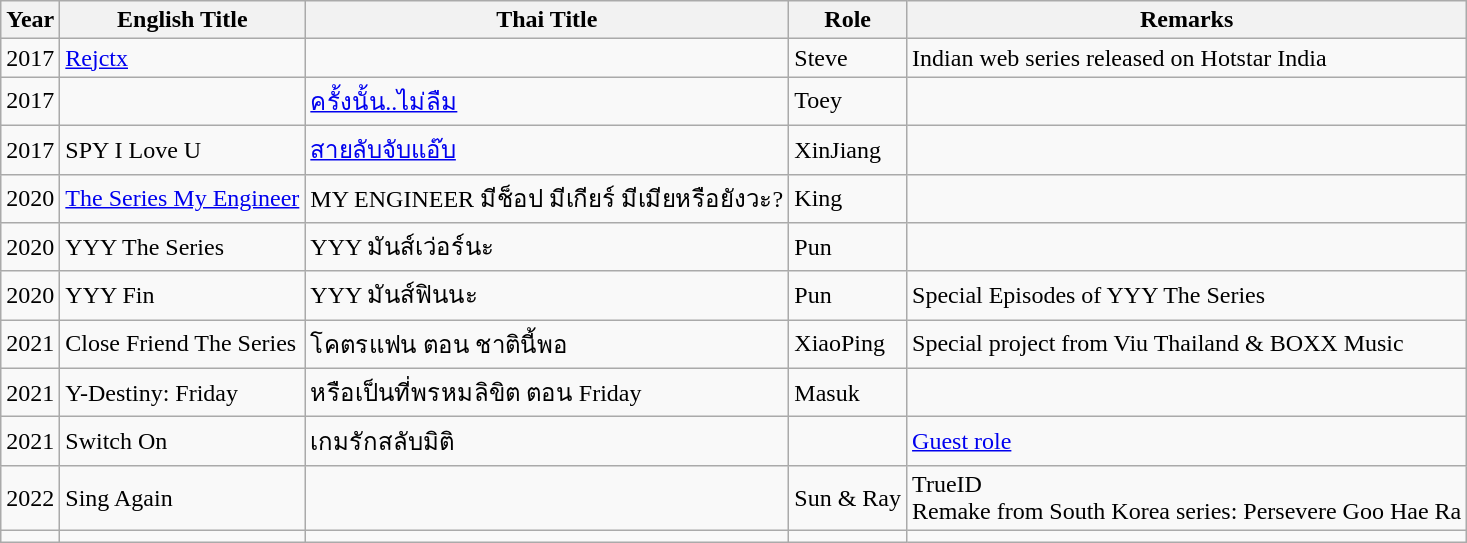<table class="wikitable">
<tr>
<th>Year</th>
<th>English Title</th>
<th>Thai Title</th>
<th>Role</th>
<th>Remarks</th>
</tr>
<tr>
<td>2017</td>
<td><a href='#'>Rejctx</a></td>
<td></td>
<td>Steve</td>
<td>Indian web series released on Hotstar India</td>
</tr>
<tr>
<td>2017</td>
<td></td>
<td><a href='#'>ครั้งนั้น..ไม่ลืม</a></td>
<td>Toey</td>
<td></td>
</tr>
<tr>
<td>2017</td>
<td>SPY I Love U</td>
<td><a href='#'>สายลับจับแอ๊บ</a></td>
<td>XinJiang</td>
<td></td>
</tr>
<tr>
<td>2020</td>
<td><a href='#'>The Series My Engineer</a></td>
<td>MY ENGINEER มีช็อป มีเกียร์ มีเมียหรือยังวะ?</td>
<td>King</td>
<td></td>
</tr>
<tr>
<td>2020</td>
<td>YYY The Series</td>
<td>YYY มันส์เว่อร์นะ</td>
<td>Pun</td>
<td></td>
</tr>
<tr>
<td>2020</td>
<td>YYY Fin</td>
<td>YYY มันส์ฟินนะ</td>
<td>Pun</td>
<td>Special Episodes of YYY The Series</td>
</tr>
<tr>
<td>2021</td>
<td>Close Friend The Series</td>
<td>โคตรแฟน ตอน ชาตินี้พอ</td>
<td>XiaoPing</td>
<td>Special project from Viu Thailand & BOXX Music</td>
</tr>
<tr>
<td>2021</td>
<td>Y-Destiny: Friday</td>
<td>หรือเป็นที่พรหมลิขิต ตอน Friday</td>
<td>Masuk</td>
<td></td>
</tr>
<tr>
<td>2021</td>
<td>Switch On</td>
<td>เกมรักสลับมิติ</td>
<td></td>
<td><a href='#'>Guest role</a></td>
</tr>
<tr>
<td>2022</td>
<td>Sing Again</td>
<td></td>
<td>Sun & Ray</td>
<td>TrueID<br>Remake from South Korea series: Persevere Goo Hae Ra</td>
</tr>
<tr>
<td></td>
<td></td>
<td></td>
<td></td>
<td></td>
</tr>
</table>
